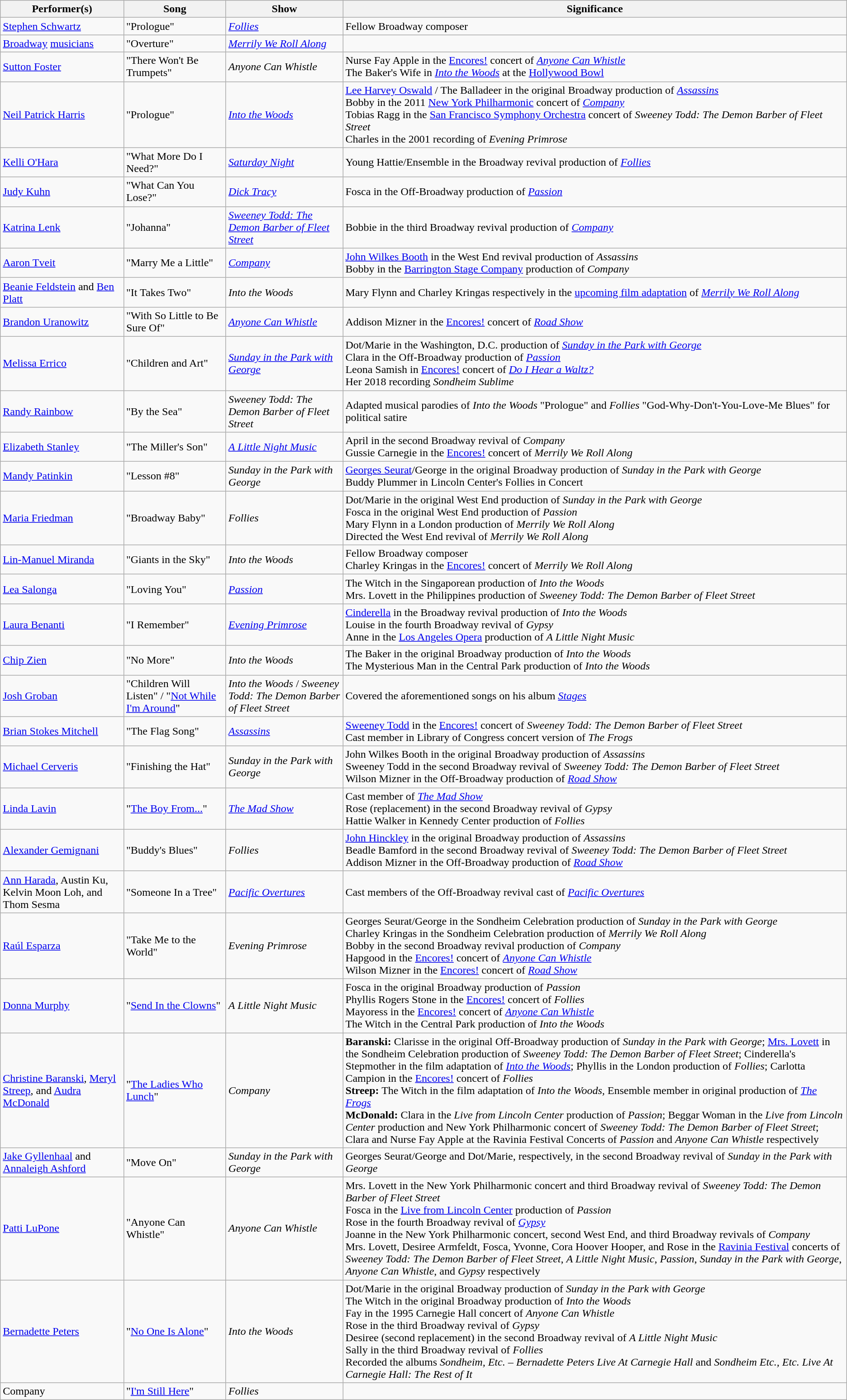<table class="wikitable sortable">
<tr>
<th scope="col">Performer(s)</th>
<th scope="col">Song</th>
<th scope="col">Show</th>
<th scope="col">Significance</th>
</tr>
<tr>
<td><a href='#'>Stephen Schwartz</a></td>
<td>"Prologue"</td>
<td><em><a href='#'>Follies</a></em></td>
<td>Fellow Broadway composer</td>
</tr>
<tr>
<td><a href='#'>Broadway</a> <a href='#'>musicians</a></td>
<td>"Overture"</td>
<td><em><a href='#'>Merrily We Roll Along</a></em></td>
<td></td>
</tr>
<tr>
<td><a href='#'>Sutton Foster</a></td>
<td>"There Won't Be Trumpets"</td>
<td><em>Anyone Can Whistle</em></td>
<td>Nurse Fay Apple in the <a href='#'>Encores!</a> concert of <em><a href='#'>Anyone Can Whistle</a></em><br>The Baker's Wife in <em><a href='#'>Into the Woods</a></em> at the <a href='#'>Hollywood Bowl</a></td>
</tr>
<tr>
<td><a href='#'>Neil Patrick Harris</a></td>
<td>"Prologue" </td>
<td><em><a href='#'>Into the Woods</a></em></td>
<td><a href='#'>Lee Harvey Oswald</a> / The Balladeer in the original Broadway production of <em><a href='#'>Assassins</a></em><br>Bobby in the 2011 <a href='#'>New York Philharmonic</a> concert of <em><a href='#'>Company</a></em><br>Tobias Ragg in the <a href='#'>San Francisco Symphony Orchestra</a> concert of <em>Sweeney Todd: The Demon Barber of Fleet Street</em><br>Charles in the 2001 recording of <em>Evening Primrose</em></td>
</tr>
<tr>
<td><a href='#'>Kelli O'Hara</a></td>
<td>"What More Do I Need?"</td>
<td><em><a href='#'>Saturday Night</a></em></td>
<td>Young Hattie/Ensemble in the Broadway revival production of <em><a href='#'>Follies</a></em></td>
</tr>
<tr>
<td><a href='#'>Judy Kuhn</a></td>
<td>"What Can You Lose?"</td>
<td><em><a href='#'>Dick Tracy</a></em> </td>
<td>Fosca in the Off-Broadway production of <em><a href='#'>Passion</a></em></td>
</tr>
<tr>
<td><a href='#'>Katrina Lenk</a></td>
<td>"Johanna"</td>
<td><em><a href='#'>Sweeney Todd: The Demon Barber of Fleet Street</a></em></td>
<td>Bobbie in the third Broadway revival production of <em><a href='#'>Company</a></em></td>
</tr>
<tr>
<td><a href='#'>Aaron Tveit</a></td>
<td>"Marry Me a Little"</td>
<td><em><a href='#'>Company</a></em></td>
<td><a href='#'>John Wilkes Booth</a> in the West End revival production of <em>Assassins</em><br>Bobby in the <a href='#'>Barrington Stage Company</a> production of <em>Company</em></td>
</tr>
<tr>
<td><a href='#'>Beanie Feldstein</a> and <a href='#'>Ben Platt</a></td>
<td>"It Takes Two"</td>
<td><em>Into the Woods</em></td>
<td>Mary Flynn and Charley Kringas respectively in the <a href='#'>upcoming film adaptation</a> of <em><a href='#'>Merrily We Roll Along</a></em></td>
</tr>
<tr>
<td><a href='#'>Brandon Uranowitz</a></td>
<td>"With So Little to Be Sure Of"</td>
<td><em><a href='#'>Anyone Can Whistle</a></em></td>
<td>Addison Mizner in the <a href='#'>Encores!</a> concert of <em><a href='#'>Road Show</a></em></td>
</tr>
<tr>
<td><a href='#'>Melissa Errico</a></td>
<td>"Children and Art"</td>
<td><em><a href='#'>Sunday in the Park with George</a></em></td>
<td>Dot/Marie in the Washington, D.C. production of <em><a href='#'>Sunday in the Park with George</a></em><br>Clara in the Off-Broadway production of <em><a href='#'>Passion</a></em><br>Leona Samish in <a href='#'>Encores!</a> concert of <em><a href='#'>Do I Hear a Waltz?</a></em><br>Her 2018 recording <em>Sondheim Sublime</em></td>
</tr>
<tr>
<td><a href='#'>Randy Rainbow</a></td>
<td>"By the Sea"</td>
<td><em>Sweeney Todd: The Demon Barber of Fleet Street</em></td>
<td>Adapted musical parodies of <em>Into the Woods</em> "Prologue" and <em>Follies</em> "God-Why-Don't-You-Love-Me Blues" for political satire</td>
</tr>
<tr>
<td><a href='#'>Elizabeth Stanley</a></td>
<td>"The Miller's Son"</td>
<td><em><a href='#'>A Little Night Music</a></em></td>
<td>April in the second Broadway revival of <em>Company</em><br>Gussie Carnegie in the <a href='#'>Encores!</a> concert of <em>Merrily We Roll Along</em></td>
</tr>
<tr>
<td><a href='#'>Mandy Patinkin</a></td>
<td>"Lesson #8"</td>
<td><em>Sunday in the Park with George</em></td>
<td><a href='#'>Georges Seurat</a>/George in the original Broadway production of <em>Sunday in the Park with George</em><br>Buddy Plummer in Lincoln Center's Follies in Concert</td>
</tr>
<tr>
<td><a href='#'>Maria Friedman</a></td>
<td>"Broadway Baby"</td>
<td><em>Follies</em></td>
<td>Dot/Marie in the original West End production of <em>Sunday in the Park with George</em><br>Fosca in the original West End production of <em>Passion</em><br>Mary Flynn in a London production of <em>Merrily We Roll Along</em><br>Directed the West End revival of <em>Merrily We Roll Along</em></td>
</tr>
<tr>
<td><a href='#'>Lin-Manuel Miranda</a></td>
<td>"Giants in the Sky"</td>
<td><em>Into the Woods</em></td>
<td>Fellow Broadway composer<br>Charley Kringas in the <a href='#'>Encores!</a> concert of <em>Merrily We Roll Along</em></td>
</tr>
<tr>
<td><a href='#'>Lea Salonga</a></td>
<td>"Loving You"</td>
<td><em><a href='#'>Passion</a></em></td>
<td>The Witch in the Singaporean production of <em>Into the Woods</em><br>Mrs. Lovett in the Philippines production of <em>Sweeney Todd: The Demon Barber of Fleet Street</em></td>
</tr>
<tr>
<td><a href='#'>Laura Benanti</a></td>
<td>"I Remember"</td>
<td><em><a href='#'>Evening Primrose</a></em></td>
<td><a href='#'>Cinderella</a> in the Broadway revival production of <em>Into the Woods</em><br>Louise in the fourth Broadway revival of <em>Gypsy</em><br>Anne in the <a href='#'>Los Angeles Opera</a> production of <em>A Little Night Music</em></td>
</tr>
<tr>
<td><a href='#'>Chip Zien</a></td>
<td>"No More"</td>
<td><em>Into the Woods</em></td>
<td>The Baker in the original Broadway production of <em>Into the Woods</em><br>The Mysterious Man in the Central Park production of <em>Into the Woods</em></td>
</tr>
<tr>
<td><a href='#'>Josh Groban</a></td>
<td>"Children Will Listen" / "<a href='#'>Not While I'm Around</a>"</td>
<td><em>Into the Woods</em> / <em>Sweeney Todd: The Demon Barber of Fleet Street</em></td>
<td>Covered the aforementioned songs on his album <em><a href='#'>Stages</a></em></td>
</tr>
<tr>
<td><a href='#'>Brian Stokes Mitchell</a></td>
<td>"The Flag Song"</td>
<td><em><a href='#'>Assassins</a></em> </td>
<td><a href='#'>Sweeney Todd</a> in the <a href='#'>Encores!</a> concert of <em>Sweeney Todd: The Demon Barber of Fleet Street</em><br>Cast member in Library of Congress concert version of <em>The Frogs</em></td>
</tr>
<tr>
<td><a href='#'>Michael Cerveris</a></td>
<td>"Finishing the Hat"</td>
<td><em>Sunday in the Park with George</em></td>
<td>John Wilkes Booth in the original Broadway production of <em>Assassins</em><br>Sweeney Todd in the second Broadway revival of <em>Sweeney Todd: The Demon Barber of Fleet Street</em><br>Wilson Mizner in the Off-Broadway production of <em><a href='#'>Road Show</a></em></td>
</tr>
<tr>
<td><a href='#'>Linda Lavin</a></td>
<td>"<a href='#'>The Boy From...</a>"</td>
<td><em><a href='#'>The Mad Show</a></em></td>
<td>Cast member of <em><a href='#'>The Mad Show</a></em><br>Rose (replacement) in the second Broadway revival of <em>Gypsy</em><br>Hattie Walker in Kennedy Center production of <em>Follies</em></td>
</tr>
<tr>
<td><a href='#'>Alexander Gemignani</a></td>
<td>"Buddy's Blues"</td>
<td><em>Follies</em></td>
<td><a href='#'>John Hinckley</a> in the original Broadway production of <em>Assassins</em><br>Beadle Bamford in the second Broadway revival of <em>Sweeney Todd: The Demon Barber of Fleet Street</em><br>Addison Mizner in the Off-Broadway production of <em><a href='#'>Road Show</a></em></td>
</tr>
<tr>
<td><a href='#'>Ann Harada</a>, Austin Ku, Kelvin Moon Loh, and Thom Sesma</td>
<td>"Someone In a Tree"</td>
<td><em><a href='#'>Pacific Overtures</a></em></td>
<td>Cast members of the Off-Broadway revival cast of <em><a href='#'>Pacific Overtures</a></em></td>
</tr>
<tr>
<td><a href='#'>Raúl Esparza</a></td>
<td>"Take Me to the World"</td>
<td><em>Evening Primrose</em></td>
<td>Georges Seurat/George in the Sondheim Celebration production of <em>Sunday in the Park with George</em><br>Charley Kringas in the Sondheim Celebration production of <em>Merrily We Roll Along</em><br>Bobby in the second Broadway revival production of <em>Company</em><br>Hapgood in the <a href='#'>Encores!</a> concert of <em><a href='#'>Anyone Can Whistle</a></em><br>Wilson Mizner in the <a href='#'>Encores!</a> concert of <em><a href='#'>Road Show</a></em></td>
</tr>
<tr>
<td><a href='#'>Donna Murphy</a></td>
<td>"<a href='#'>Send In the Clowns</a>"</td>
<td><em>A Little Night Music</em></td>
<td>Fosca in the original Broadway production of <em>Passion</em><br>Phyllis Rogers Stone in the <a href='#'>Encores!</a> concert of <em>Follies</em><br>Mayoress in the <a href='#'>Encores!</a> concert of <em><a href='#'>Anyone Can Whistle</a></em><br>The Witch in the Central Park production of <em>Into the Woods</em></td>
</tr>
<tr>
<td><a href='#'>Christine Baranski</a>, <a href='#'>Meryl Streep</a>, and <a href='#'>Audra McDonald</a></td>
<td>"<a href='#'>The Ladies Who Lunch</a>"</td>
<td><em>Company</em></td>
<td><strong>Baranski:</strong> Clarisse in the original Off-Broadway production of <em>Sunday in the Park with George</em>; <a href='#'>Mrs. Lovett</a> in the Sondheim Celebration production of <em>Sweeney Todd: The Demon Barber of Fleet Street</em>; Cinderella's Stepmother in the film adaptation of <em><a href='#'>Into the Woods</a></em>; Phyllis in the London production of <em>Follies</em>; Carlotta Campion in the <a href='#'>Encores!</a> concert of <em>Follies</em> <br><strong>Streep:</strong> The Witch in the film adaptation of <em>Into the Woods,</em> Ensemble member in original production of <em><a href='#'>The Frogs</a></em><br><strong>McDonald:</strong> Clara in the <em>Live from Lincoln Center</em> production of <em>Passion</em>; Beggar Woman in the <em>Live from Lincoln Center</em> production and New York Philharmonic concert of <em>Sweeney Todd: The Demon Barber of Fleet Street</em>; Clara and Nurse Fay Apple at the Ravinia Festival Concerts of <em>Passion</em> and <em>Anyone Can Whistle</em> respectively</td>
</tr>
<tr>
<td><a href='#'>Jake Gyllenhaal</a> and <a href='#'>Annaleigh Ashford</a></td>
<td>"Move On"</td>
<td><em>Sunday in the Park with George</em></td>
<td>Georges Seurat/George and Dot/Marie, respectively, in the second Broadway revival of <em>Sunday in the Park with George</em></td>
</tr>
<tr>
<td><a href='#'>Patti LuPone</a></td>
<td>"Anyone Can Whistle"</td>
<td><em>Anyone Can Whistle</em></td>
<td>Mrs. Lovett in the New York Philharmonic concert and third Broadway revival of <em>Sweeney Todd: The Demon Barber of Fleet Street</em><br>Fosca in the <a href='#'>Live from Lincoln Center</a> production of <em>Passion</em><br>Rose in the fourth Broadway revival of <em><a href='#'>Gypsy</a></em><br>Joanne in the New York Philharmonic concert, second West End, and third Broadway revivals of <em>Company</em><br>Mrs. Lovett, Desiree Armfeldt, Fosca, Yvonne, Cora Hoover Hooper, and Rose in the <a href='#'>Ravinia Festival</a> concerts of <em>Sweeney Todd: The Demon Barber of Fleet Street</em>, <em>A Little Night Music</em>, <em>Passion</em>, <em>Sunday in the Park with George</em>, <em>Anyone Can Whistle</em>, and <em>Gypsy</em> respectively</td>
</tr>
<tr>
<td><a href='#'>Bernadette Peters</a></td>
<td>"<a href='#'>No One Is Alone</a>"</td>
<td><em>Into the Woods</em></td>
<td>Dot/Marie in the original Broadway production of <em>Sunday in the Park with George</em><br>The Witch in the original Broadway production of <em>Into the Woods</em><br>Fay in the 1995 Carnegie Hall concert of <em>Anyone Can Whistle</em><br>Rose in the third Broadway revival of <em>Gypsy</em><br>Desiree (second replacement) in the second Broadway revival of <em>A Little Night Music</em><br>Sally in the third Broadway revival of <em>Follies</em><br>Recorded the albums <em>Sondheim, Etc. – Bernadette Peters Live At Carnegie Hall</em> and <em>Sondheim Etc., Etc. Live At Carnegie Hall: The Rest of It</em></td>
</tr>
<tr>
<td>Company</td>
<td>"<a href='#'>I'm Still Here</a>"</td>
<td><em>Follies</em></td>
<td></td>
</tr>
</table>
